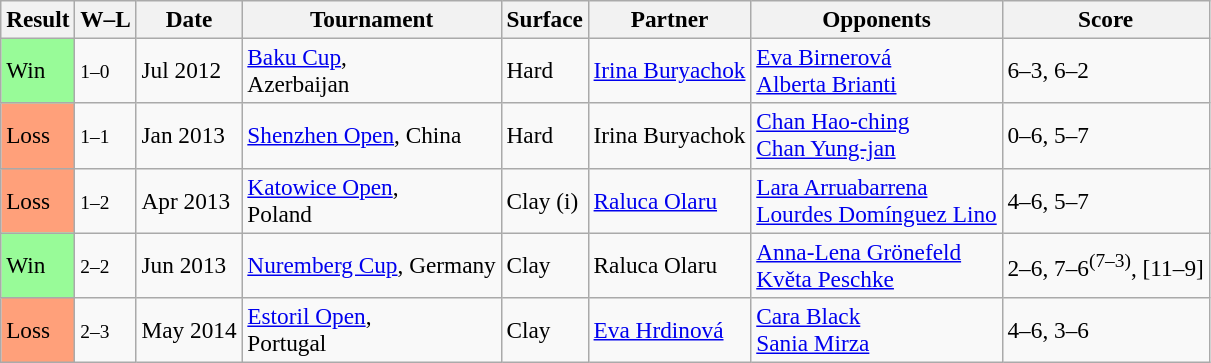<table class="sortable wikitable" style=font-size:97%>
<tr>
<th>Result</th>
<th class="unsortable">W–L</th>
<th>Date</th>
<th>Tournament</th>
<th>Surface</th>
<th>Partner</th>
<th>Opponents</th>
<th class="unsortable">Score</th>
</tr>
<tr>
<td style="background:#98fb98;">Win</td>
<td><small>1–0</small></td>
<td>Jul 2012</td>
<td><a href='#'>Baku Cup</a>, <br>Azerbaijan</td>
<td>Hard</td>
<td> <a href='#'>Irina Buryachok</a></td>
<td> <a href='#'>Eva Birnerová</a> <br>  <a href='#'>Alberta Brianti</a></td>
<td>6–3, 6–2</td>
</tr>
<tr>
<td style="background:#ffa07a;">Loss</td>
<td><small>1–1</small></td>
<td>Jan 2013</td>
<td><a href='#'>Shenzhen Open</a>, China</td>
<td>Hard</td>
<td> Irina Buryachok</td>
<td> <a href='#'>Chan Hao-ching</a> <br>  <a href='#'>Chan Yung-jan</a></td>
<td>0–6, 5–7</td>
</tr>
<tr>
<td style="background:#ffa07a;">Loss</td>
<td><small>1–2</small></td>
<td>Apr 2013</td>
<td><a href='#'>Katowice Open</a>, <br>Poland</td>
<td>Clay (i)</td>
<td> <a href='#'>Raluca Olaru</a></td>
<td> <a href='#'>Lara Arruabarrena</a> <br>  <a href='#'>Lourdes Domínguez Lino</a></td>
<td>4–6, 5–7</td>
</tr>
<tr>
<td style="background:#98fb98;">Win</td>
<td><small>2–2</small></td>
<td>Jun 2013</td>
<td><a href='#'>Nuremberg Cup</a>, Germany</td>
<td>Clay</td>
<td> Raluca Olaru</td>
<td> <a href='#'>Anna-Lena Grönefeld</a> <br>  <a href='#'>Květa Peschke</a></td>
<td>2–6, 7–6<sup>(7–3)</sup>, [11–9]</td>
</tr>
<tr>
<td style="background:#ffa07a;">Loss</td>
<td><small>2–3</small></td>
<td>May 2014</td>
<td><a href='#'>Estoril Open</a>, <br>Portugal</td>
<td>Clay</td>
<td> <a href='#'>Eva Hrdinová</a></td>
<td> <a href='#'>Cara Black</a> <br>  <a href='#'>Sania Mirza</a></td>
<td>4–6, 3–6</td>
</tr>
</table>
